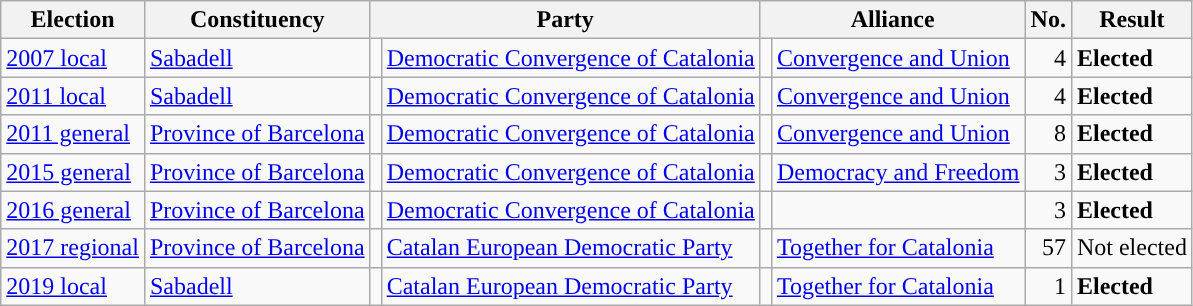<table class="wikitable" style="text-align:left;">
<tr>
<th scope=col>Election</th>
<th scope=col>Constituency</th>
<th scope=col colspan="2">Party</th>
<th scope=col colspan="2">Alliance</th>
<th scope=col>No.</th>
<th scope=col>Result</th>
</tr>
<tr>
<td><a href='#'>2007 local</a></td>
<td><a href='#'>Sabadell</a></td>
<td style="background:"></td>
<td><a href='#'>Democratic Convergence of Catalonia</a></td>
<td style="background:"></td>
<td><a href='#'>Convergence and Union</a></td>
<td align=right>4</td>
<td><strong>Elected</strong></td>
</tr>
<tr>
<td><a href='#'>2011 local</a></td>
<td><a href='#'>Sabadell</a></td>
<td style="background:"></td>
<td><a href='#'>Democratic Convergence of Catalonia</a></td>
<td style="background:"></td>
<td><a href='#'>Convergence and Union</a></td>
<td align=right>4</td>
<td><strong>Elected</strong></td>
</tr>
<tr>
<td><a href='#'>2011 general</a></td>
<td><a href='#'>Province of Barcelona</a></td>
<td style="background:"></td>
<td><a href='#'>Democratic Convergence of Catalonia</a></td>
<td style="background:"></td>
<td><a href='#'>Convergence and Union</a></td>
<td align=right>8</td>
<td><strong>Elected</strong></td>
</tr>
<tr>
<td><a href='#'>2015 general</a></td>
<td><a href='#'>Province of Barcelona</a></td>
<td style="background:"></td>
<td><a href='#'>Democratic Convergence of Catalonia</a></td>
<td style="background:"></td>
<td><a href='#'>Democracy and Freedom</a></td>
<td align=right>3</td>
<td><strong>Elected</strong></td>
</tr>
<tr>
<td><a href='#'>2016 general</a></td>
<td><a href='#'>Province of Barcelona</a></td>
<td style="background:"></td>
<td><a href='#'>Democratic Convergence of Catalonia</a></td>
<td></td>
<td></td>
<td align=right>3</td>
<td><strong>Elected</strong></td>
</tr>
<tr>
<td><a href='#'>2017 regional</a></td>
<td><a href='#'>Province of Barcelona</a></td>
<td style="background:"></td>
<td><a href='#'>Catalan European Democratic Party</a></td>
<td style="background:"></td>
<td><a href='#'>Together for Catalonia</a></td>
<td align=right>57</td>
<td>Not elected</td>
</tr>
<tr>
<td><a href='#'>2019 local</a></td>
<td><a href='#'>Sabadell</a></td>
<td style="background:"></td>
<td><a href='#'>Catalan European Democratic Party</a></td>
<td style="background:"></td>
<td><a href='#'>Together for Catalonia</a></td>
<td align=right>1</td>
<td><strong>Elected</strong></td>
</tr>
</table>
